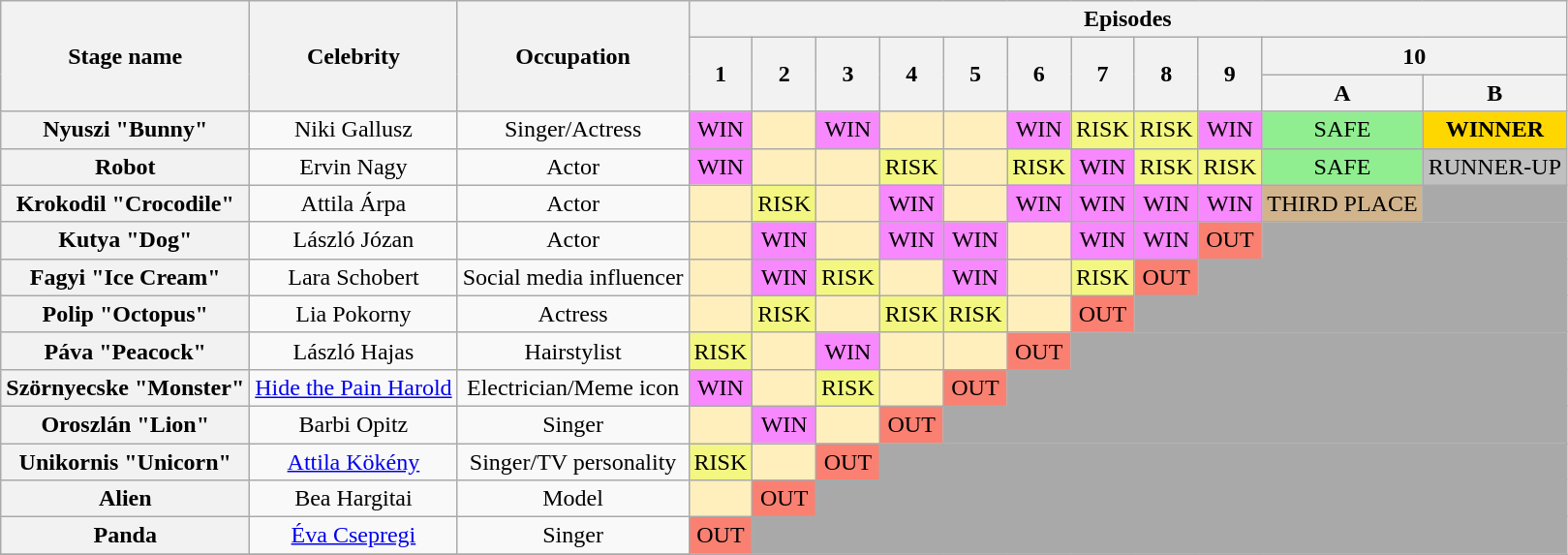<table class="wikitable" style="text-align:center">
<tr>
<th rowspan="3">Stage name</th>
<th rowspan="3">Celebrity</th>
<th rowspan="3">Occupation</th>
<th colspan="11">Episodes</th>
</tr>
<tr>
<th rowspan="2">1</th>
<th rowspan="2">2</th>
<th rowspan="2">3</th>
<th rowspan="2">4</th>
<th rowspan="2">5</th>
<th rowspan="2">6</th>
<th rowspan="2">7</th>
<th rowspan="2">8</th>
<th rowspan="2">9</th>
<th colspan="2">10</th>
</tr>
<tr>
<th>A</th>
<th>B</th>
</tr>
<tr>
<th>Nyuszi "Bunny"</th>
<td>Niki Gallusz</td>
<td>Singer/Actress</td>
<td bgcolor="F888FD">WIN</td>
<td bgcolor="FFEFBD"></td>
<td bgcolor="F888FD">WIN</td>
<td bgcolor="FFEFBD"></td>
<td bgcolor="FFEFBD"></td>
<td bgcolor="F888FD">WIN</td>
<td bgcolor="F3F781">RISK</td>
<td bgcolor="F3F781">RISK</td>
<td bgcolor="F888FD">WIN</td>
<td bgcolor="lightgreen">SAFE</td>
<td bgcolor="gold"><strong>WINNER</strong></td>
</tr>
<tr>
<th>Robot</th>
<td>Ervin Nagy</td>
<td>Actor</td>
<td bgcolor="F888FD">WIN</td>
<td bgcolor="FFEFBD"></td>
<td bgcolor="FFEFBD"></td>
<td bgcolor="F3F781">RISK</td>
<td bgcolor="FFEFBD"></td>
<td bgcolor="F3F781">RISK</td>
<td bgcolor="F888FD">WIN</td>
<td bgcolor="F3F781">RISK</td>
<td bgcolor="F3F781">RISK</td>
<td bgcolor="lightgreen">SAFE</td>
<td bgcolor="silver">RUNNER-UP</td>
</tr>
<tr>
<th>Krokodil "Crocodile"</th>
<td>Attila Árpa</td>
<td>Actor</td>
<td bgcolor="FFEFBD"></td>
<td bgcolor="F3F781">RISK</td>
<td bgcolor="FFEFBD"></td>
<td bgcolor="F888FD">WIN</td>
<td bgcolor="FFEFBD"></td>
<td bgcolor="F888FD">WIN</td>
<td bgcolor="F888FD">WIN</td>
<td bgcolor="F888FD">WIN</td>
<td bgcolor="F888FD">WIN</td>
<td bgcolor="tan">THIRD PLACE</td>
<td colspan="1" style="background:darkgrey"></td>
</tr>
<tr>
<th>Kutya "Dog"</th>
<td>László Józan</td>
<td>Actor</td>
<td bgcolor="FFEFBD"></td>
<td bgcolor="F888FD">WIN</td>
<td bgcolor="FFEFBD"></td>
<td bgcolor="F888FD">WIN</td>
<td bgcolor="F888FD">WIN</td>
<td bgcolor="FFEFBD"></td>
<td bgcolor="F888FD">WIN</td>
<td bgcolor="F888FD">WIN</td>
<td bgcolor="salmon">OUT</td>
<td colspan="2" style="background:darkgrey"></td>
</tr>
<tr>
<th>Fagyi "Ice Cream"</th>
<td>Lara Schobert</td>
<td>Social media influencer</td>
<td bgcolor="FFEFBD"></td>
<td bgcolor="F888FD">WIN</td>
<td bgcolor="F3F781">RISK</td>
<td bgcolor="FFEFBD"></td>
<td bgcolor="F888FD">WIN</td>
<td bgcolor="FFEFBD"></td>
<td bgcolor="F3F781">RISK</td>
<td bgcolor="salmon">OUT</td>
<td colspan="3" style="background:darkgrey"></td>
</tr>
<tr>
<th>Polip "Octopus"</th>
<td>Lia Pokorny</td>
<td>Actress</td>
<td bgcolor="FFEFBD"></td>
<td bgcolor="F3F781">RISK</td>
<td bgcolor="FFEFBD"></td>
<td bgcolor="F3F781">RISK</td>
<td bgcolor="F3F781">RISK</td>
<td bgcolor="FFEFBD"></td>
<td bgcolor="salmon">OUT</td>
<td colspan="4" style="background:darkgrey"></td>
</tr>
<tr>
<th>Páva "Peacock"</th>
<td>László Hajas</td>
<td>Hairstylist</td>
<td bgcolor="F3F781">RISK</td>
<td bgcolor="FFEFBD"></td>
<td bgcolor="F888FD">WIN</td>
<td bgcolor="FFEFBD"></td>
<td bgcolor="FFEFBD"></td>
<td bgcolor="salmon">OUT</td>
<td colspan="5" style="background:darkgrey"></td>
</tr>
<tr>
<th>Szörnyecske "Monster"</th>
<td><a href='#'>Hide the Pain Harold</a></td>
<td>Electrician/Meme icon</td>
<td bgcolor="F888FD">WIN</td>
<td bgcolor="FFEFBD"></td>
<td bgcolor="F3F781">RISK</td>
<td bgcolor="FFEFBD"></td>
<td bgcolor="salmon">OUT</td>
<td colspan="6" style="background:darkgrey"></td>
</tr>
<tr>
<th>Oroszlán "Lion"</th>
<td>Barbi Opitz</td>
<td>Singer</td>
<td bgcolor="FFEFBD"></td>
<td bgcolor="F888FD">WIN</td>
<td bgcolor="FFEFBD"></td>
<td bgcolor="salmon">OUT</td>
<td colspan="7" style="background:darkgrey"></td>
</tr>
<tr>
<th>Unikornis "Unicorn"</th>
<td><a href='#'>Attila Kökény</a></td>
<td>Singer/TV personality</td>
<td bgcolor="F3F781">RISK</td>
<td bgcolor="FFEFBD"></td>
<td bgcolor="salmon">OUT</td>
<td colspan="8" style="background:darkgrey"></td>
</tr>
<tr>
<th>Alien</th>
<td>Bea Hargitai</td>
<td>Model</td>
<td bgcolor="FFEFBD"></td>
<td bgcolor="salmon">OUT</td>
<td colspan="9" style="background:darkgrey"></td>
</tr>
<tr>
<th>Panda</th>
<td><a href='#'>Éva Csepregi</a></td>
<td>Singer</td>
<td bgcolor="salmon">OUT</td>
<td colspan="10" style="background:darkgrey"></td>
</tr>
<tr>
</tr>
</table>
